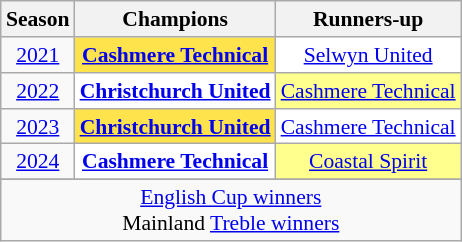<table class="wikitable sortable" style="text-align:center;font-size:90%;float:right;margin-left:1em">
<tr>
<th>Season</th>
<th>Champions</th>
<th>Runners-up</th>
</tr>
<tr>
<td><a href='#'>2021</a></td>
<td style="background:#FFE34D"><strong><a href='#'>Cashmere Technical</a></strong></td>
<td style="background:#FFFFFF"><a href='#'>Selwyn United</a></td>
</tr>
<tr>
<td><a href='#'>2022</a></td>
<td style="background:#FFFFFF"><strong><a href='#'>Christchurch United</a></strong></td>
<td style="background:#FFFF8D"><a href='#'>Cashmere Technical</a></td>
</tr>
<tr>
<td><a href='#'>2023</a></td>
<td style="background:#FFE34D"><strong><a href='#'>Christchurch United</a></strong></td>
<td style="background:#FFFFFF"><a href='#'>Cashmere Technical</a></td>
</tr>
<tr>
<td><a href='#'>2024</a></td>
<td style="background:#FFFFFF"><strong><a href='#'>Cashmere Technical</a></strong></td>
<td style="background:#FFFF8D"><a href='#'>Coastal Spirit</a></td>
</tr>
<tr>
</tr>
<tr class="sortbottom">
<td colspan="3"> <a href='#'>English Cup winners</a><br> Mainland <a href='#'>Treble winners</a></td>
</tr>
</table>
